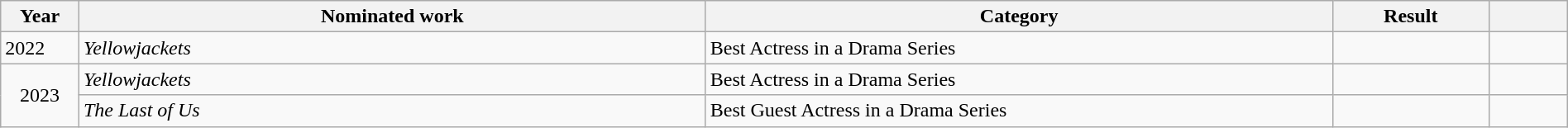<table class="wikitable" style="width:100%;">
<tr>
<th style="width:5%;">Year</th>
<th style="width:40%;">Nominated work</th>
<th style="width:40%;">Category</th>
<th style="width:10%;">Result</th>
<th style="width:5%;"></th>
</tr>
<tr>
<td>2022</td>
<td><em>Yellowjackets</em></td>
<td>Best Actress in a Drama Series</td>
<td></td>
<td style="text-align:center;"></td>
</tr>
<tr>
<td rowspan="2" style="text-align:center;">2023</td>
<td><em>Yellowjackets</em></td>
<td>Best Actress in a Drama Series</td>
<td></td>
<td style="text-align:center;"></td>
</tr>
<tr>
<td><em>The Last of Us</em></td>
<td>Best Guest Actress in a Drama Series</td>
<td></td>
<td style="text-align:center;"></td>
</tr>
</table>
